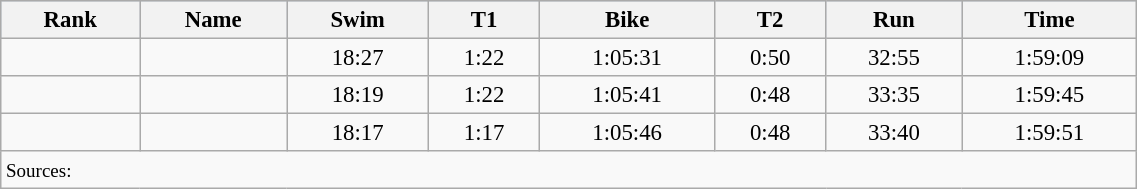<table class="wikitable sortable" style="font-size:95%" width="60%">
<tr bgcolor="lightsteelblue">
<th>Rank</th>
<th>Name</th>
<th>Swim</th>
<th>T1</th>
<th>Bike</th>
<th>T2</th>
<th>Run</th>
<th>Time</th>
</tr>
<tr align="center">
<td></td>
<td align='left'></td>
<td>18:27</td>
<td>1:22</td>
<td>1:05:31</td>
<td>0:50</td>
<td>32:55</td>
<td>1:59:09</td>
</tr>
<tr align="center">
<td></td>
<td align='left'></td>
<td>18:19</td>
<td>1:22</td>
<td>1:05:41</td>
<td>0:48</td>
<td>33:35</td>
<td>1:59:45</td>
</tr>
<tr align="center">
<td></td>
<td align='left'></td>
<td>18:17</td>
<td>1:17</td>
<td>1:05:46</td>
<td>0:48</td>
<td>33:40</td>
<td>1:59:51</td>
</tr>
<tr>
<td colspan="8"><small>Sources:</small></td>
</tr>
</table>
